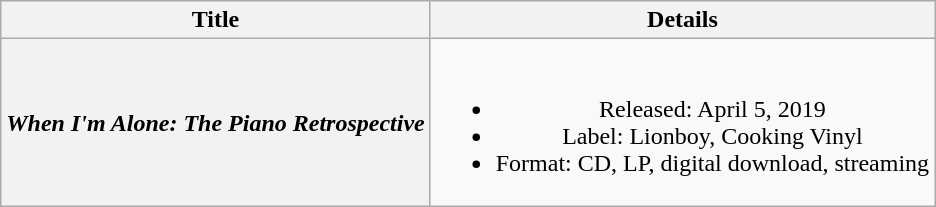<table class="wikitable plainrowheaders" style="text-align:center;">
<tr>
<th scope="col">Title</th>
<th scope="col">Details</th>
</tr>
<tr>
<th scope="row"><em>When I'm Alone: The Piano Retrospective</em></th>
<td><br><ul><li>Released: April 5, 2019</li><li>Label: Lionboy, Cooking Vinyl</li><li>Format: CD, LP, digital download, streaming</li></ul></td>
</tr>
</table>
